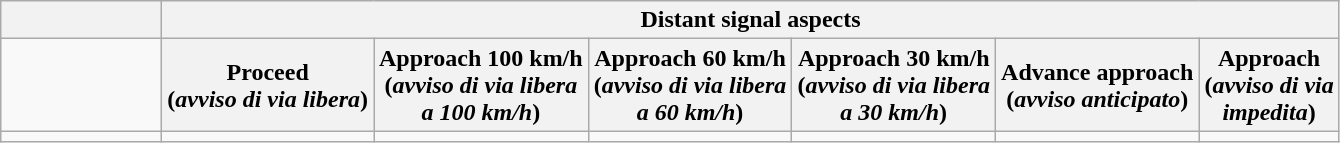<table class="wikitable" border="1">
<tr>
<th width="100px"></th>
<th colspan="6">Distant signal aspects</th>
</tr>
<tr>
<td></td>
<th>Proceed<br>(<em>avviso di via libera</em>)</th>
<th>Approach 100 km/h<br>(<em>avviso di via libera</em><br><em>a 100 km/h</em>)</th>
<th>Approach 60 km/h<br>(<em>avviso di via libera</em><br><em>a 60 km/h</em>)</th>
<th>Approach 30 km/h<br>(<em>avviso di via libera</em><br><em>a 30 km/h</em>)</th>
<th>Advance approach<br>(<em>avviso anticipato</em>)</th>
<th>Approach<br>(<em>avviso di via</em><br><em>impedita</em>)</th>
</tr>
<tr>
<td></td>
<td></td>
<td></td>
<td></td>
<td></td>
<td></td>
<td></td>
</tr>
</table>
